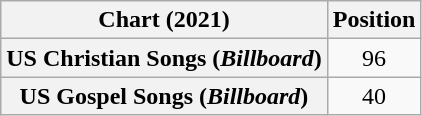<table class="wikitable plainrowheaders sortable" style="text-align:center">
<tr>
<th scope="col">Chart (2021)</th>
<th scope="col">Position</th>
</tr>
<tr>
<th scope="row">US Christian Songs (<em>Billboard</em>)</th>
<td>96</td>
</tr>
<tr>
<th scope="row">US Gospel Songs (<em>Billboard</em>)</th>
<td>40</td>
</tr>
</table>
